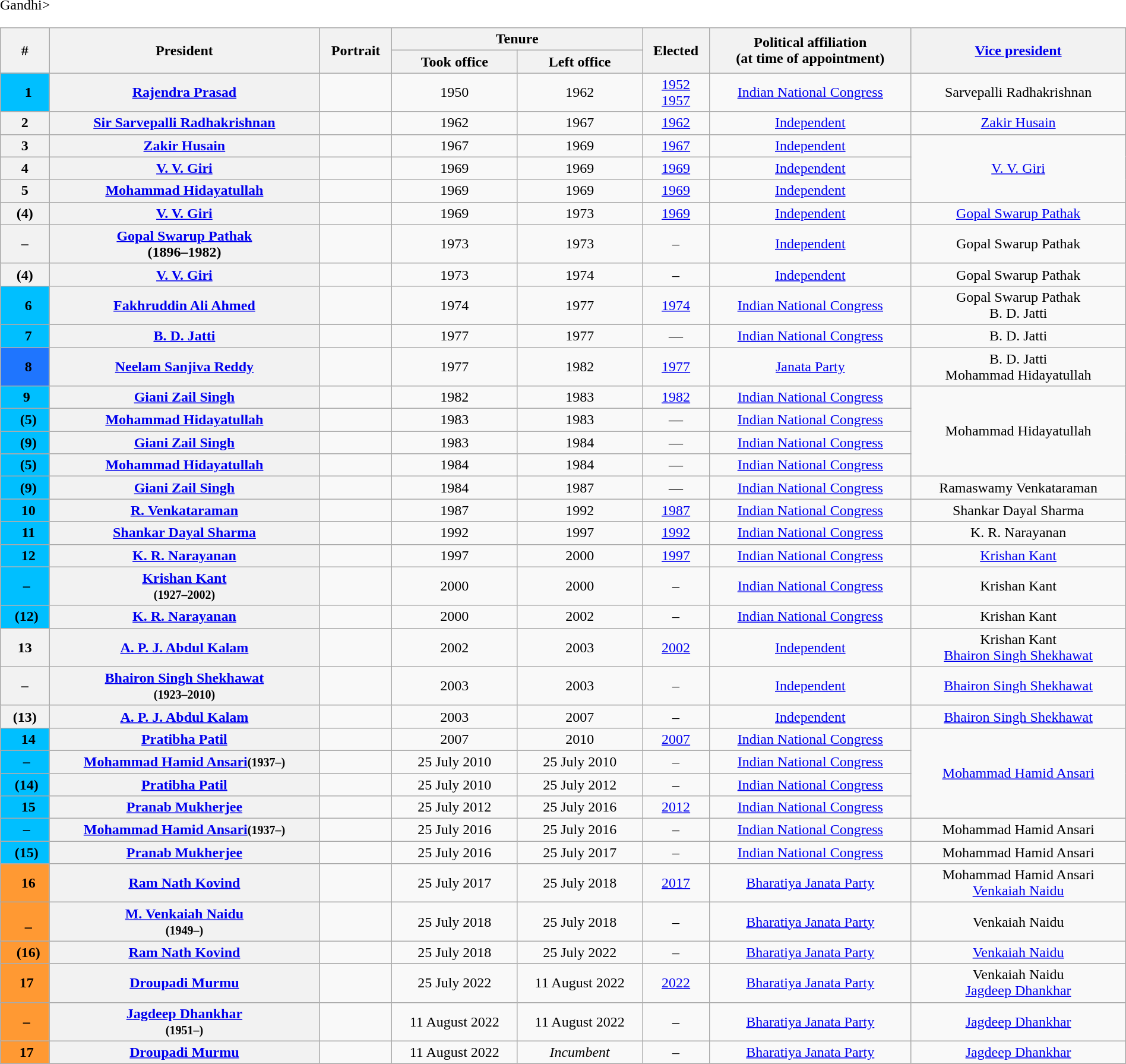<table class="wikitable sortable" id="pm list" style="width:100%; text-align:center">
<tr>
<th rowspan="2">#</th>
<th rowspan="2">President<br></th>
<th rowspan="2">Portrait</th>
<th colspan="2">Tenure</th>
<th rowspan="2">Elected</th>
<th rowspan="2">Political affiliation<br>(at time of appointment)</th>
<th rowspan="2"><a href='#'>Vice president</a></th>
</tr>
<tr>
<th>Took office</th>
<th>Left office</th>
</tr>
<tr>
<th style="background:#00BFFF;">  1</th>
<th><a href='#'>Rajendra Prasad</a><br></th>
<td></td>
<td> 1950</td>
<td> 1962</td>
<td><a href='#'>1952</a><br><a href='#'>1957</a></td>
<td><a href='#'>Indian National Congress</a></td>
<td>Sarvepalli Radhakrishnan</td>
</tr>
<tr>
<th>2</th>
<th><a href='#'>Sir Sarvepalli Radhakrishnan</a><br></th>
<td></td>
<td> 1962</td>
<td> 1967</td>
<td><a href='#'>1962</a></td>
<td><a href='#'>Independent</a></td>
<td><a href='#'>Zakir Husain</a></td>
</tr>
<tr>
<th>3</th>
<th><a href='#'>Zakir Husain</a><br></th>
<td></td>
<td> 1967</td>
<td> 1969<br></td>
<td><a href='#'>1967</a></td>
<td><a href='#'>Independent</a></td>
<td rowspan="3"><a href='#'>V. V. Giri</a></td>
</tr>
<tr>
<th>4</th>
<th><a href='#'>V. V. Giri</a><br></th>
<td></td>
<td> 1969</td>
<td> 1969</td>
<td><a href='#'>1969</a></td>
<td><a href='#'>Independent</a></td>
</tr>
<tr>
<th>5</th>
<th><strong><a href='#'>Mohammad Hidayatullah</a></strong><br></th>
<td></td>
<td> 1969</td>
<td> 1969</td>
<td><a href='#'>1969</a></td>
<td><a href='#'>Independent</a></td>
</tr>
<tr>
<th>(4)</th>
<th><a href='#'>V. V. Giri</a><br></th>
<td></td>
<td> 1969</td>
<td> 1973</td>
<td><a href='#'>1969</a></td>
<td><a href='#'>Independent</a></td>
<td><a href='#'>Gopal Swarup Pathak</a></td>
</tr>
<tr>
<th>–</th>
<th><a href='#'>Gopal Swarup Pathak</a><br>(1896–1982)</th>
<td></td>
<td> 1973</td>
<td> 1973</td>
<td>–</td>
<td><a href='#'>Independent</a></td>
<td>Gopal Swarup Pathak</td>
</tr>
<tr>
<th>(4)</th>
<th><a href='#'>V. V. Giri</a><br></th>
<td></td>
<td> 1973</td>
<td> 1974</td>
<td>–</td>
<td><a href='#'>Independent</a></td>
<td>Gopal Swarup Pathak</td>
</tr>
<tr>
<th style="background:#00BFFF;">  6</th>
<th><a href='#'>Fakhruddin Ali Ahmed</a><br></th>
<td></td>
<td> 1974</td>
<td> 1977<br></td>
<td><a href='#'>1974</a></td>
<td><a href='#'>Indian National Congress</a></td>
<td>Gopal Swarup Pathak<br>B. D. Jatti</td>
</tr>
<tr>
<th style="background:#00BFFF;">  7</th>
<th><a href='#'>B. D. Jatti</a><br></th>
<td></td>
<td> 1977</td>
<td> 1977<br></td>
<td>—</td>
<td><a href='#'>Indian National Congress</a></td>
<td>B. D. Jatti</td>
</tr>
<tr>
<th style="background:#1F75FE;">  8</th>
<th><a href='#'>Neelam Sanjiva Reddy</a><br></th>
<td></td>
<td> 1977</td>
<td> 1982</td>
<td><a href='#'>1977</a></td>
<td><a href='#'>Janata Party</a></td>
<td>B. D. Jatti<br>Mohammad Hidayatullah</td>
</tr>
<tr>
<th style="background:#00BFFF;"> 9</th>
<th><a href='#'>Giani Zail Singh</a><br></th>
<td></td>
<td> 1982</td>
<td> 1983</td>
<td><a href='#'>1982</a></td>
<td><a href='#'>Indian National Congress</a></td>
<td rowspan="4">Mohammad Hidayatullah</td>
</tr>
<tr>
<th style="background:#00BFFF;">  (5)</th>
<th><strong><a href='#'>Mohammad Hidayatullah</a></strong><br></th>
<td></td>
<td> 1983</td>
<td> 1983</td>
<td>—</td>
<td><a href='#'>Indian National Congress</a></td>
</tr>
<tr>
<th style="background:#00BFFF;">  (9)</th>
<th><a href='#'>Giani Zail Singh</a><br></th>
<td></td>
<td> 1983</td>
<td> 1984</td>
<td>—</td>
<td><a href='#'>Indian National Congress</a></td>
</tr>
<tr>
<th style="background:#00BFFF;">  (5)</th>
<th><strong><a href='#'>Mohammad Hidayatullah</a></strong><br></th>
<td></td>
<td> 1984</td>
<td> 1984</td>
<td>—</td>
<td><a href='#'>Indian National Congress</a></td>
</tr>
<tr br > Gandhi>
<th style="background:#00BFFF;">  (9)</th>
<th><a href='#'>Giani Zail Singh</a><br></th>
<td></td>
<td> 1984</td>
<td> 1987</td>
<td>—</td>
<td><a href='#'>Indian National Congress</a></td>
<td>Ramaswamy Venkataraman</td>
</tr>
<tr>
<th style="background:#00BFFF;">  10</th>
<th><a href='#'>R. Venkataraman</a><br></th>
<td></td>
<td> 1987</td>
<td> 1992</td>
<td><a href='#'>1987</a></td>
<td><a href='#'>Indian National Congress</a></td>
<td>Shankar Dayal Sharma</td>
</tr>
<tr>
<th style="background:#00BFFF;">  11</th>
<th><a href='#'>Shankar Dayal Sharma</a><br></th>
<td></td>
<td> 1992</td>
<td> 1997</td>
<td><a href='#'>1992</a></td>
<td><a href='#'>Indian National Congress</a></td>
<td>K. R. Narayanan</td>
</tr>
<tr>
<th style="background:#00BFFF;">  12</th>
<th><a href='#'>K. R. Narayanan</a><br></th>
<td></td>
<td> 1997</td>
<td> 2000</td>
<td><a href='#'>1997</a></td>
<td><a href='#'>Indian National Congress</a></td>
<td><a href='#'>Krishan Kant</a></td>
</tr>
<tr>
<th style="background:#00BFFF;"> –</th>
<th><strong><a href='#'>Krishan Kant</a></strong><br><small>(1927–2002)</small></th>
<td></td>
<td> 2000</td>
<td> 2000</td>
<td>–</td>
<td><a href='#'>Indian National Congress</a></td>
<td>Krishan Kant</td>
</tr>
<tr>
<th style="background:#00BFFF;"> (12)</th>
<th><a href='#'>K. R. Narayanan</a><br></th>
<td></td>
<td> 2000</td>
<td> 2002</td>
<td>–</td>
<td><a href='#'>Indian National Congress</a></td>
<td>Krishan Kant</td>
</tr>
<tr>
<th>13</th>
<th><a href='#'>A. P. J. Abdul Kalam</a><br></th>
<td></td>
<td> 2002</td>
<td> 2003</td>
<td><a href='#'>2002</a></td>
<td><a href='#'>Independent</a></td>
<td>Krishan Kant<br><a href='#'>Bhairon Singh Shekhawat</a></td>
</tr>
<tr>
<th>–</th>
<th><strong><a href='#'>Bhairon Singh Shekhawat</a></strong><br><small>(1923–2010)</small></th>
<td></td>
<td> 2003</td>
<td> 2003</td>
<td>–</td>
<td><a href='#'>Independent</a></td>
<td><a href='#'>Bhairon Singh Shekhawat</a></td>
</tr>
<tr>
<th>(13)</th>
<th><a href='#'>A. P. J. Abdul Kalam</a><br></th>
<td></td>
<td> 2003</td>
<td> 2007</td>
<td>–</td>
<td><a href='#'>Independent</a></td>
<td><a href='#'>Bhairon Singh Shekhawat</a></td>
</tr>
<tr>
<th style="background:#00BFFF;">  14</th>
<th><a href='#'>Pratibha Patil</a><br></th>
<td></td>
<td> 2007</td>
<td> 2010</td>
<td><a href='#'>2007</a></td>
<td><a href='#'>Indian National Congress</a></td>
<td rowspan="4"><a href='#'>Mohammad Hamid Ansari</a></td>
</tr>
<tr>
<th style="background:#00BFFF;"> –</th>
<th><a href='#'>Mohammad Hamid Ansari</a><small>(1937–)</small></th>
<td></td>
<td>25 July 2010</td>
<td>25 July 2010</td>
<td>–</td>
<td><a href='#'>Indian National Congress</a></td>
</tr>
<tr>
<th style="background:#00BFFF;"> (14)</th>
<th><a href='#'>Pratibha Patil</a><br></th>
<td></td>
<td>25 July 2010</td>
<td>25 July 2012</td>
<td>–</td>
<td><a href='#'>Indian National Congress</a></td>
</tr>
<tr>
<th style="background:#00BFFF;">  15</th>
<th><a href='#'>Pranab Mukherjee</a><br></th>
<td></td>
<td>25 July 2012</td>
<td>25 July 2016</td>
<td><a href='#'>2012</a></td>
<td><a href='#'>Indian National Congress</a></td>
</tr>
<tr>
<th style="background:#00BFFF;"> –</th>
<th><a href='#'>Mohammad Hamid Ansari</a><small>(1937–)</small></th>
<td></td>
<td>25 July 2016</td>
<td>25 July 2016</td>
<td>–</td>
<td><a href='#'>Indian National Congress</a></td>
<td>Mohammad Hamid Ansari</td>
</tr>
<tr>
<th style="background:#00BFFF;"> (15)</th>
<th><a href='#'>Pranab Mukherjee</a><br></th>
<td></td>
<td>25 July 2016</td>
<td>25 July 2017</td>
<td>–</td>
<td><a href='#'>Indian National Congress</a></td>
<td>Mohammad Hamid Ansari</td>
</tr>
<tr>
<th style="background:#FF9933;">  16</th>
<th><a href='#'>Ram Nath Kovind</a><br></th>
<td></td>
<td>25 July 2017</td>
<td>25 July 2018</td>
<td><a href='#'>2017</a></td>
<td><a href='#'>Bharatiya Janata Party</a></td>
<td>Mohammad Hamid Ansari<br><a href='#'>Venkaiah Naidu</a></td>
</tr>
<tr>
<th style="background:#FF9933;">  _</th>
<th><strong><a href='#'>M. Venkaiah Naidu</a></strong><br><small>(1949–)</small></th>
<td></td>
<td>25 July 2018</td>
<td>25 July 2018</td>
<td>–</td>
<td><a href='#'>Bharatiya Janata Party</a></td>
<td>Venkaiah Naidu</td>
</tr>
<tr>
<th style="background:#FF9933;">  (16)</th>
<th><a href='#'>Ram Nath Kovind</a><br></th>
<td></td>
<td>25 July 2018</td>
<td>25 July 2022</td>
<td>–</td>
<td><a href='#'>Bharatiya Janata Party</a></td>
<td><a href='#'>Venkaiah Naidu</a></td>
</tr>
<tr>
<th style="background:#FF9933;"> 17</th>
<th><a href='#'>Droupadi Murmu</a><br></th>
<td></td>
<td>25 July 2022</td>
<td>11 August 2022</td>
<td><a href='#'>2022</a></td>
<td><a href='#'>Bharatiya Janata Party</a></td>
<td>Venkaiah Naidu<br><a href='#'>Jagdeep Dhankhar</a></td>
</tr>
<tr>
<th style="background:#FF9933;"> –</th>
<th><strong><a href='#'>Jagdeep Dhankhar</a></strong><br><small>(1951–)</small></th>
<td></td>
<td>11 August 2022</td>
<td>11 August 2022</td>
<td>–</td>
<td><a href='#'>Bharatiya Janata Party</a></td>
<td><a href='#'>Jagdeep Dhankhar</a></td>
</tr>
<tr>
<th style="background:#FF9933;"> 17</th>
<th><a href='#'>Droupadi Murmu</a><br></th>
<td></td>
<td>11 August 2022</td>
<td><em>Incumbent</em></td>
<td>–</td>
<td><a href='#'>Bharatiya Janata Party</a></td>
<td><a href='#'>Jagdeep Dhankhar</a></td>
</tr>
<tr>
</tr>
</table>
